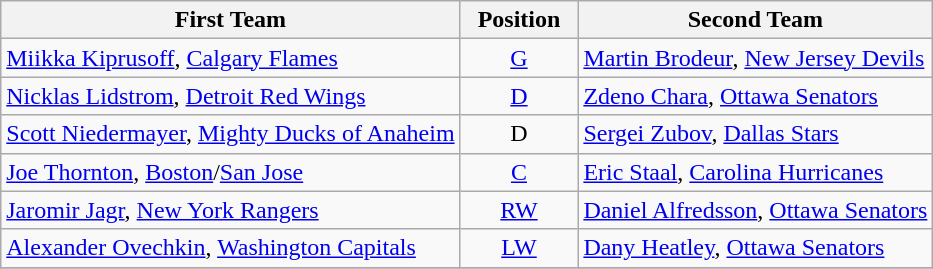<table class="wikitable">
<tr>
<th>First Team</th>
<th>  Position  </th>
<th>Second Team</th>
</tr>
<tr>
<td><a href='#'>Miikka Kiprusoff</a>, <a href='#'>Calgary Flames</a></td>
<td align=center><a href='#'>G</a></td>
<td><a href='#'>Martin Brodeur</a>, <a href='#'>New Jersey Devils</a></td>
</tr>
<tr>
<td><a href='#'>Nicklas Lidstrom</a>, <a href='#'>Detroit Red Wings</a></td>
<td align=center><a href='#'>D</a></td>
<td><a href='#'>Zdeno Chara</a>, <a href='#'>Ottawa Senators</a></td>
</tr>
<tr>
<td><a href='#'>Scott Niedermayer</a>, <a href='#'>Mighty Ducks of Anaheim</a></td>
<td align=center>D</td>
<td><a href='#'>Sergei Zubov</a>, <a href='#'>Dallas Stars</a></td>
</tr>
<tr>
<td><a href='#'>Joe Thornton</a>, <a href='#'>Boston</a>/<a href='#'>San Jose</a></td>
<td align=center><a href='#'>C</a></td>
<td><a href='#'>Eric Staal</a>, <a href='#'>Carolina Hurricanes</a></td>
</tr>
<tr>
<td><a href='#'>Jaromir Jagr</a>, <a href='#'>New York Rangers</a></td>
<td align=center><a href='#'>RW</a></td>
<td><a href='#'>Daniel Alfredsson</a>, <a href='#'>Ottawa Senators</a></td>
</tr>
<tr>
<td><a href='#'>Alexander Ovechkin</a>, <a href='#'>Washington Capitals</a></td>
<td align=center><a href='#'>LW</a></td>
<td><a href='#'>Dany Heatley</a>, <a href='#'>Ottawa Senators</a></td>
</tr>
<tr>
</tr>
</table>
